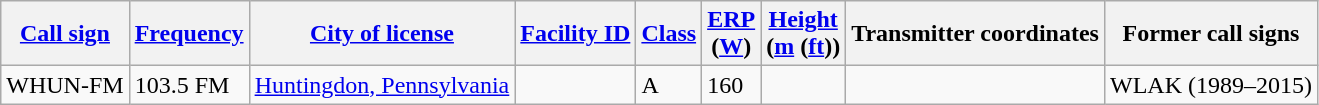<table class="wikitable sortable">
<tr>
<th><a href='#'>Call sign</a></th>
<th data-sort-type="number"><a href='#'>Frequency</a></th>
<th><a href='#'>City of license</a></th>
<th><a href='#'>Facility ID</a></th>
<th><a href='#'>Class</a></th>
<th data-sort-type="number"><a href='#'>ERP</a><br>(<a href='#'>W</a>)</th>
<th data-sort-type="number"><a href='#'>Height</a><br>(<a href='#'>m</a> (<a href='#'>ft</a>))</th>
<th class="unsortable">Transmitter coordinates</th>
<th class="unsortable">Former call signs</th>
</tr>
<tr>
<td>WHUN-FM</td>
<td>103.5 FM</td>
<td><a href='#'>Huntingdon, Pennsylvania</a></td>
<td></td>
<td>A</td>
<td>160</td>
<td></td>
<td></td>
<td>WLAK (1989–2015)</td>
</tr>
</table>
